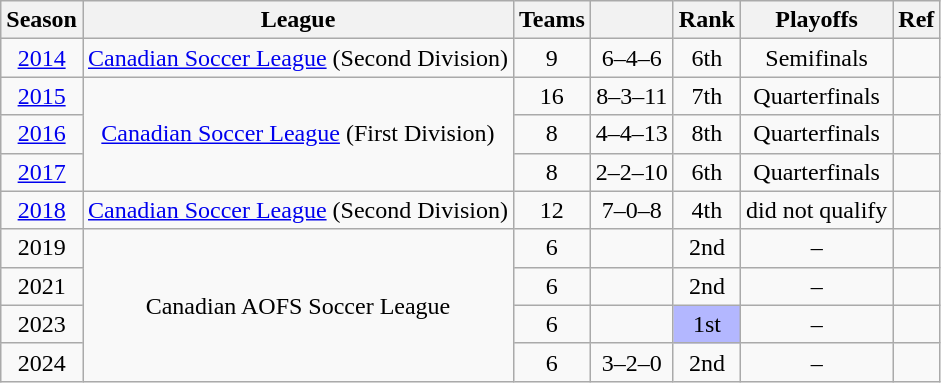<table class="wikitable" style="text-align: center;">
<tr>
<th>Season</th>
<th>League</th>
<th>Teams</th>
<th></th>
<th>Rank</th>
<th>Playoffs</th>
<th>Ref</th>
</tr>
<tr>
<td><a href='#'>2014</a></td>
<td rowspan="1"><a href='#'>Canadian Soccer League</a> (Second Division)</td>
<td>9</td>
<td>6–4–6</td>
<td>6th</td>
<td>Semifinals</td>
<td></td>
</tr>
<tr>
<td><a href='#'>2015</a></td>
<td rowspan="3"><a href='#'>Canadian Soccer League</a> (First Division)</td>
<td>16</td>
<td>8–3–11</td>
<td>7th</td>
<td>Quarterfinals</td>
<td></td>
</tr>
<tr>
<td><a href='#'>2016</a></td>
<td>8</td>
<td>4–4–13</td>
<td>8th</td>
<td>Quarterfinals</td>
<td></td>
</tr>
<tr>
<td><a href='#'>2017</a></td>
<td>8</td>
<td>2–2–10</td>
<td>6th</td>
<td>Quarterfinals</td>
<td></td>
</tr>
<tr>
<td><a href='#'>2018</a></td>
<td rowspan="1"><a href='#'>Canadian Soccer League</a> (Second Division)</td>
<td>12</td>
<td>7–0–8</td>
<td>4th</td>
<td>did not qualify</td>
<td></td>
</tr>
<tr>
<td>2019</td>
<td rowspan="4">Canadian AOFS Soccer League</td>
<td>6</td>
<td></td>
<td>2nd</td>
<td>–</td>
<td></td>
</tr>
<tr>
<td>2021</td>
<td>6</td>
<td></td>
<td>2nd</td>
<td>–</td>
<td></td>
</tr>
<tr>
<td>2023</td>
<td>6</td>
<td></td>
<td bgcolor="B3B7FF">1st</td>
<td>–</td>
<td></td>
</tr>
<tr>
<td>2024</td>
<td>6</td>
<td>3–2–0</td>
<td>2nd</td>
<td>–</td>
<td></td>
</tr>
</table>
